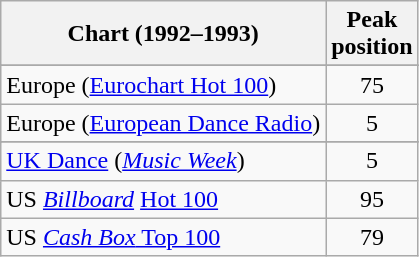<table class="wikitable sortable">
<tr>
<th>Chart (1992–1993)</th>
<th>Peak<br>position</th>
</tr>
<tr>
</tr>
<tr>
<td>Europe (<a href='#'>Eurochart Hot 100</a>)</td>
<td align="center">75</td>
</tr>
<tr>
<td>Europe (<a href='#'>European Dance Radio</a>)</td>
<td align="center">5</td>
</tr>
<tr>
</tr>
<tr>
<td><a href='#'>UK Dance</a> (<em><a href='#'>Music Week</a></em>)</td>
<td align="center">5</td>
</tr>
<tr>
<td>US <em><a href='#'>Billboard</a></em> <a href='#'>Hot 100</a></td>
<td align="center">95</td>
</tr>
<tr>
<td>US <a href='#'><em>Cash Box</em> Top 100</a></td>
<td align="center">79</td>
</tr>
</table>
